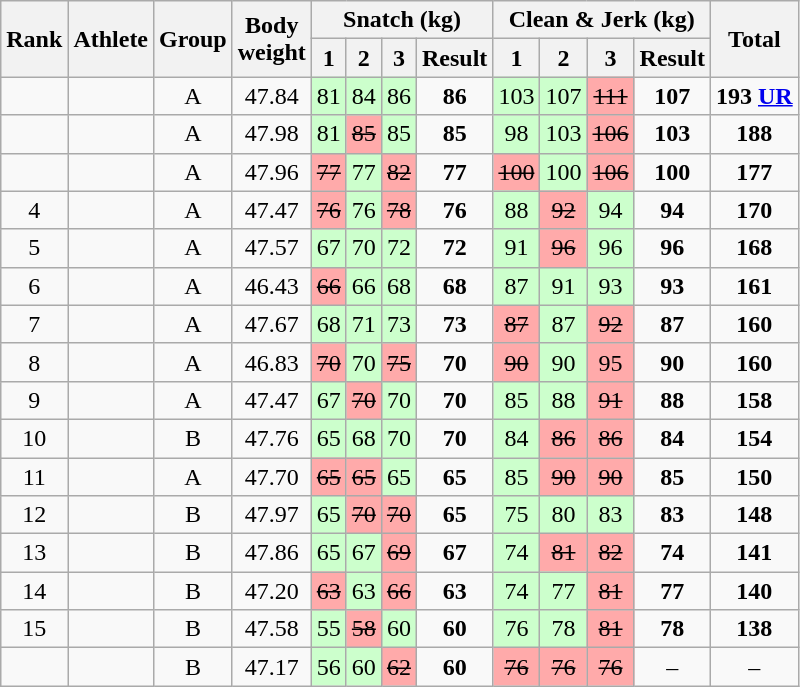<table class="wikitable sortable" style="text-align:center;">
<tr>
<th rowspan="2">Rank</th>
<th rowspan="2">Athlete</th>
<th rowspan="2">Group</th>
<th rowspan="2">Body<br>weight</th>
<th colspan="4">Snatch (kg)</th>
<th colspan="4">Clean & Jerk (kg)</th>
<th rowspan="2">Total</th>
</tr>
<tr>
<th>1</th>
<th>2</th>
<th>3</th>
<th>Result</th>
<th>1</th>
<th>2</th>
<th>3</th>
<th>Result</th>
</tr>
<tr>
<td></td>
<td align="left"></td>
<td>A</td>
<td>47.84</td>
<td bgcolor="ccffcc">81</td>
<td bgcolor="ccffcc">84</td>
<td bgcolor="ccffcc">86</td>
<td><strong>86</strong></td>
<td bgcolor="ccffcc">103</td>
<td bgcolor="ccffcc">107</td>
<td bgcolor="ffaaaa"><s>111</s></td>
<td><strong>107</strong></td>
<td><strong>193 <a href='#'>UR</a></strong></td>
</tr>
<tr>
<td></td>
<td align="left"></td>
<td>A</td>
<td>47.98</td>
<td bgcolor="ccffcc">81</td>
<td bgcolor="ffaaaa"><s>85</s></td>
<td bgcolor="ccffcc">85</td>
<td><strong>85</strong></td>
<td bgcolor="ccffcc">98</td>
<td bgcolor="ccffcc">103</td>
<td bgcolor="ffaaaa"><s>106</s></td>
<td><strong>103</strong></td>
<td><strong>188</strong></td>
</tr>
<tr>
<td></td>
<td align="left"></td>
<td>A</td>
<td>47.96</td>
<td bgcolor="ffaaaa"><s>77</s></td>
<td bgcolor="ccffcc">77</td>
<td bgcolor="ffaaaa"><s>82</s></td>
<td><strong>77</strong></td>
<td bgcolor="ffaaaa"><s>100</s></td>
<td bgcolor="ccffcc">100</td>
<td bgcolor="ffaaaa"><s>106</s></td>
<td><strong>100</strong></td>
<td><strong>177</strong></td>
</tr>
<tr>
<td>4</td>
<td align="left"></td>
<td>A</td>
<td>47.47</td>
<td bgcolor="ffaaaa"><s>76</s></td>
<td bgcolor="ccffcc">76</td>
<td bgcolor="ffaaaa"><s>78</s></td>
<td><strong>76</strong></td>
<td bgcolor="ccffcc">88</td>
<td bgcolor="ffaaaa"><s>92</s></td>
<td bgcolor="ccffcc">94</td>
<td><strong>94</strong></td>
<td><strong>170</strong></td>
</tr>
<tr>
<td>5</td>
<td align="left"></td>
<td>A</td>
<td>47.57</td>
<td bgcolor="ccffcc">67</td>
<td bgcolor="ccffcc">70</td>
<td bgcolor="ccffcc">72</td>
<td><strong>72</strong></td>
<td bgcolor="ccffcc">91</td>
<td bgcolor="ffaaaa"><s>96</s></td>
<td bgcolor="ccffcc">96</td>
<td><strong>96</strong></td>
<td><strong>168</strong></td>
</tr>
<tr>
<td>6</td>
<td align="left"></td>
<td>A</td>
<td>46.43</td>
<td bgcolor="ffaaaa"><s>66</s></td>
<td bgcolor="ccffcc">66</td>
<td bgcolor="ccffcc">68</td>
<td><strong>68</strong></td>
<td bgcolor="ccffcc">87</td>
<td bgcolor="ccffcc">91</td>
<td bgcolor="ccffcc">93</td>
<td><strong>93</strong></td>
<td><strong>161</strong></td>
</tr>
<tr>
<td>7</td>
<td align="left"></td>
<td>A</td>
<td>47.67</td>
<td bgcolor="ccffcc">68</td>
<td bgcolor="ccffcc">71</td>
<td bgcolor="ccffcc">73</td>
<td><strong>73</strong></td>
<td bgcolor="ffaaaa"><s>87</s></td>
<td bgcolor="ccffcc">87</td>
<td bgcolor="ffaaaa"><s>92</s></td>
<td><strong>87</strong></td>
<td><strong>160</strong></td>
</tr>
<tr>
<td>8</td>
<td align="left"></td>
<td>A</td>
<td>46.83</td>
<td bgcolor="ffaaaa"><s>70</s></td>
<td bgcolor="ccffcc">70</td>
<td bgcolor="ffaaaa"><s>75</s></td>
<td><strong>70</strong></td>
<td bgcolor="ffaaaa"><s>90</s></td>
<td bgcolor="ccffcc">90</td>
<td bgcolor="ffaaaa">95</td>
<td><strong>90</strong></td>
<td><strong>160</strong></td>
</tr>
<tr>
<td>9</td>
<td align="left"></td>
<td>A</td>
<td>47.47</td>
<td bgcolor="ccffcc">67</td>
<td bgcolor="ffaaaa"><s>70</s></td>
<td bgcolor="ccffcc">70</td>
<td><strong>70</strong></td>
<td bgcolor="ccffcc">85</td>
<td bgcolor="ccffcc">88</td>
<td bgcolor="ffaaaa"><s>91</s></td>
<td><strong>88</strong></td>
<td><strong>158</strong></td>
</tr>
<tr>
<td>10</td>
<td align="left"></td>
<td>B</td>
<td>47.76</td>
<td bgcolor="ccffcc">65</td>
<td bgcolor="ccffcc">68</td>
<td bgcolor="ccffcc">70</td>
<td><strong>70</strong></td>
<td bgcolor="ccffcc">84</td>
<td bgcolor="ffaaaa"><s>86</s></td>
<td bgcolor="ffaaaa"><s>86</s></td>
<td><strong>84</strong></td>
<td><strong>154</strong></td>
</tr>
<tr>
<td>11</td>
<td align="left"></td>
<td>A</td>
<td>47.70</td>
<td bgcolor="ffaaaa"><s>65</s></td>
<td bgcolor="ffaaaa"><s>65</s></td>
<td bgcolor="ccffcc">65</td>
<td><strong>65</strong></td>
<td bgcolor="ccffcc">85</td>
<td bgcolor="ffaaaa"><s>90</s></td>
<td bgcolor="ffaaaa"><s>90</s></td>
<td><strong>85</strong></td>
<td><strong>150</strong></td>
</tr>
<tr>
<td>12</td>
<td align="left"></td>
<td>B</td>
<td>47.97</td>
<td bgcolor="ccffcc">65</td>
<td bgcolor="ffaaaa"><s>70</s></td>
<td bgcolor="ffaaaa"><s>70</s></td>
<td><strong>65</strong></td>
<td bgcolor="ccffcc">75</td>
<td bgcolor="ccffcc">80</td>
<td bgcolor="ccffcc">83</td>
<td><strong>83</strong></td>
<td><strong>148</strong></td>
</tr>
<tr>
<td>13</td>
<td align="left"></td>
<td>B</td>
<td>47.86</td>
<td bgcolor="ccffcc">65</td>
<td bgcolor="ccffcc">67</td>
<td bgcolor="ffaaaa"><s>69</s></td>
<td><strong>67</strong></td>
<td bgcolor="ccffcc">74</td>
<td bgcolor="ffaaaa"><s>81</s></td>
<td bgcolor="ffaaaa"><s>82</s></td>
<td><strong>74</strong></td>
<td><strong>141</strong></td>
</tr>
<tr>
<td>14</td>
<td align="left"></td>
<td>B</td>
<td>47.20</td>
<td bgcolor="ffaaaa"><s>63</s></td>
<td bgcolor="ccffcc">63</td>
<td bgcolor="ffaaaa"><s>66</s></td>
<td><strong>63</strong></td>
<td bgcolor="ccffcc">74</td>
<td bgcolor="ccffcc">77</td>
<td bgcolor="ffaaaa"><s>81</s></td>
<td><strong>77</strong></td>
<td><strong>140</strong></td>
</tr>
<tr>
<td>15</td>
<td align="left"></td>
<td>B</td>
<td>47.58</td>
<td bgcolor="ccffcc">55</td>
<td bgcolor="ffaaaa"><s>58</s></td>
<td bgcolor="ccffcc">60</td>
<td><strong>60</strong></td>
<td bgcolor="ccffcc">76</td>
<td bgcolor="ccffcc">78</td>
<td bgcolor="ffaaaa"><s>81</s></td>
<td><strong>78</strong></td>
<td><strong>138</strong></td>
</tr>
<tr>
<td></td>
<td align="left"></td>
<td>B</td>
<td>47.17</td>
<td bgcolor="ccffcc">56</td>
<td bgcolor="ccffcc">60</td>
<td bgcolor="ffaaaa"><s>62</s></td>
<td><strong>60</strong></td>
<td bgcolor="ffaaaa"><s>76</s></td>
<td bgcolor="ffaaaa"><s>76</s></td>
<td bgcolor="ffaaaa"><s>76</s></td>
<td>–</td>
<td>–</td>
</tr>
</table>
